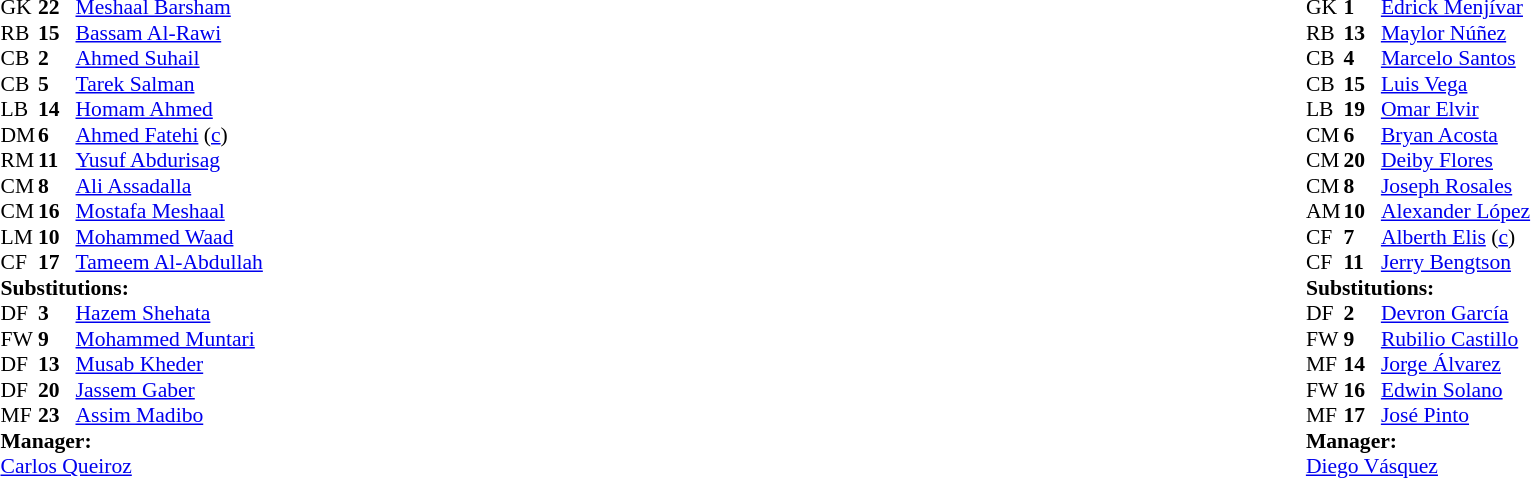<table width="100%">
<tr>
<td valign="top" width="40%"><br><table style="font-size:90%" cellspacing="0" cellpadding="0">
<tr>
<th width=25></th>
<th width=25></th>
</tr>
<tr>
<td>GK</td>
<td><strong>22</strong></td>
<td><a href='#'>Meshaal Barsham</a></td>
<td></td>
</tr>
<tr>
<td>RB</td>
<td><strong>15</strong></td>
<td><a href='#'>Bassam Al-Rawi</a></td>
<td></td>
</tr>
<tr>
<td>CB</td>
<td><strong>2</strong></td>
<td><a href='#'>Ahmed Suhail</a></td>
</tr>
<tr>
<td>CB</td>
<td><strong>5</strong></td>
<td><a href='#'>Tarek Salman</a></td>
</tr>
<tr>
<td>LB</td>
<td><strong>14</strong></td>
<td><a href='#'>Homam Ahmed</a></td>
</tr>
<tr>
<td>DM</td>
<td><strong>6</strong></td>
<td><a href='#'>Ahmed Fatehi</a> (<a href='#'>c</a>)</td>
<td></td>
</tr>
<tr>
<td>RM</td>
<td><strong>11</strong></td>
<td><a href='#'>Yusuf Abdurisag</a></td>
<td></td>
<td></td>
</tr>
<tr>
<td>CM</td>
<td><strong>8</strong></td>
<td><a href='#'>Ali Assadalla</a></td>
<td></td>
<td></td>
</tr>
<tr>
<td>CM</td>
<td><strong>16</strong></td>
<td><a href='#'>Mostafa Meshaal</a></td>
<td></td>
<td></td>
</tr>
<tr>
<td>LM</td>
<td><strong>10</strong></td>
<td><a href='#'>Mohammed Waad</a></td>
<td></td>
<td></td>
</tr>
<tr>
<td>CF</td>
<td><strong>17</strong></td>
<td><a href='#'>Tameem Al-Abdullah</a></td>
<td></td>
<td></td>
</tr>
<tr>
<td colspan=3><strong>Substitutions:</strong></td>
</tr>
<tr>
<td>DF</td>
<td><strong>3</strong></td>
<td><a href='#'>Hazem Shehata</a></td>
<td></td>
<td></td>
</tr>
<tr>
<td>FW</td>
<td><strong>9</strong></td>
<td><a href='#'>Mohammed Muntari</a></td>
<td></td>
<td></td>
</tr>
<tr>
<td>DF</td>
<td><strong>13</strong></td>
<td><a href='#'>Musab Kheder</a></td>
<td></td>
<td></td>
</tr>
<tr>
<td>DF</td>
<td><strong>20</strong></td>
<td><a href='#'>Jassem Gaber</a></td>
<td></td>
<td></td>
</tr>
<tr>
<td>MF</td>
<td><strong>23</strong></td>
<td><a href='#'>Assim Madibo</a></td>
<td></td>
<td></td>
</tr>
<tr>
<td colspan=3><strong>Manager:</strong></td>
</tr>
<tr>
<td colspan=3> <a href='#'>Carlos Queiroz</a></td>
</tr>
</table>
</td>
<td valign="top"></td>
<td valign="top" width="50%"><br><table style="font-size:90%; margin:auto" cellspacing="0" cellpadding="0">
<tr>
<th width=25></th>
<th width=25></th>
</tr>
<tr>
<td>GK</td>
<td><strong>1</strong></td>
<td><a href='#'>Edrick Menjívar</a></td>
</tr>
<tr>
<td>RB</td>
<td><strong>13</strong></td>
<td><a href='#'>Maylor Núñez</a></td>
</tr>
<tr>
<td>CB</td>
<td><strong>4</strong></td>
<td><a href='#'>Marcelo Santos</a></td>
</tr>
<tr>
<td>CB</td>
<td><strong>15</strong></td>
<td><a href='#'>Luis Vega</a></td>
<td></td>
<td></td>
</tr>
<tr>
<td>LB</td>
<td><strong>19</strong></td>
<td><a href='#'>Omar Elvir</a></td>
</tr>
<tr>
<td>CM</td>
<td><strong>6</strong></td>
<td><a href='#'>Bryan Acosta</a></td>
<td></td>
<td></td>
</tr>
<tr>
<td>CM</td>
<td><strong>20</strong></td>
<td><a href='#'>Deiby Flores</a></td>
</tr>
<tr>
<td>CM</td>
<td><strong>8</strong></td>
<td><a href='#'>Joseph Rosales</a></td>
<td></td>
<td></td>
</tr>
<tr>
<td>AM</td>
<td><strong>10</strong></td>
<td><a href='#'>Alexander López</a></td>
<td></td>
<td></td>
</tr>
<tr>
<td>CF</td>
<td><strong>7</strong></td>
<td><a href='#'>Alberth Elis</a> (<a href='#'>c</a>)</td>
</tr>
<tr>
<td>CF</td>
<td><strong>11</strong></td>
<td><a href='#'>Jerry Bengtson</a></td>
<td></td>
<td></td>
</tr>
<tr>
<td colspan=3><strong>Substitutions:</strong></td>
</tr>
<tr>
<td>DF</td>
<td><strong>2</strong></td>
<td><a href='#'>Devron García</a></td>
<td></td>
<td></td>
</tr>
<tr>
<td>FW</td>
<td><strong>9</strong></td>
<td><a href='#'>Rubilio Castillo</a></td>
<td></td>
<td></td>
</tr>
<tr>
<td>MF</td>
<td><strong>14</strong></td>
<td><a href='#'>Jorge Álvarez</a></td>
<td></td>
<td></td>
</tr>
<tr>
<td>FW</td>
<td><strong>16</strong></td>
<td><a href='#'>Edwin Solano</a></td>
<td></td>
<td></td>
</tr>
<tr>
<td>MF</td>
<td><strong>17</strong></td>
<td><a href='#'>José Pinto</a></td>
<td></td>
<td></td>
</tr>
<tr>
<td colspan=3><strong>Manager:</strong></td>
</tr>
<tr>
<td colspan=3> <a href='#'>Diego Vásquez</a></td>
</tr>
</table>
</td>
</tr>
</table>
